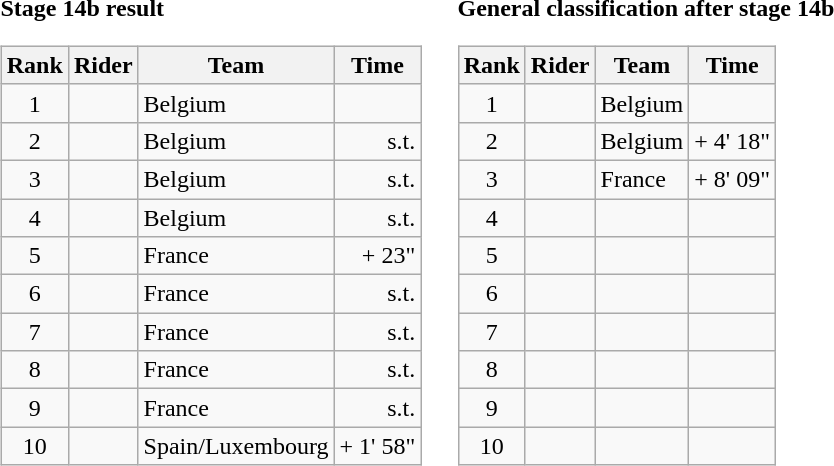<table>
<tr>
<td><strong>Stage 14b result</strong><br><table class="wikitable">
<tr>
<th scope="col">Rank</th>
<th scope="col">Rider</th>
<th scope="col">Team</th>
<th scope="col">Time</th>
</tr>
<tr>
<td style="text-align:center;">1</td>
<td></td>
<td>Belgium</td>
<td style="text-align:right;"></td>
</tr>
<tr>
<td style="text-align:center;">2</td>
<td></td>
<td>Belgium</td>
<td style="text-align:right;">s.t.</td>
</tr>
<tr>
<td style="text-align:center;">3</td>
<td></td>
<td>Belgium</td>
<td style="text-align:right;">s.t.</td>
</tr>
<tr>
<td style="text-align:center;">4</td>
<td></td>
<td>Belgium</td>
<td style="text-align:right;">s.t.</td>
</tr>
<tr>
<td style="text-align:center;">5</td>
<td></td>
<td>France</td>
<td style="text-align:right;">+ 23"</td>
</tr>
<tr>
<td style="text-align:center;">6</td>
<td></td>
<td>France</td>
<td style="text-align:right;">s.t.</td>
</tr>
<tr>
<td style="text-align:center;">7</td>
<td></td>
<td>France</td>
<td style="text-align:right;">s.t.</td>
</tr>
<tr>
<td style="text-align:center;">8</td>
<td></td>
<td>France</td>
<td style="text-align:right;">s.t.</td>
</tr>
<tr>
<td style="text-align:center;">9</td>
<td></td>
<td>France</td>
<td style="text-align:right;">s.t.</td>
</tr>
<tr>
<td style="text-align:center;">10</td>
<td></td>
<td>Spain/Luxembourg</td>
<td style="text-align:right;">+ 1' 58"</td>
</tr>
</table>
</td>
<td></td>
<td><strong>General classification after stage 14b</strong><br><table class="wikitable">
<tr>
<th scope="col">Rank</th>
<th scope="col">Rider</th>
<th scope="col">Team</th>
<th scope="col">Time</th>
</tr>
<tr>
<td style="text-align:center;">1</td>
<td></td>
<td>Belgium</td>
<td style="text-align:right;"></td>
</tr>
<tr>
<td style="text-align:center;">2</td>
<td></td>
<td>Belgium</td>
<td style="text-align:right;">+ 4' 18"</td>
</tr>
<tr>
<td style="text-align:center;">3</td>
<td></td>
<td>France</td>
<td style="text-align:right;">+ 8' 09"</td>
</tr>
<tr>
<td style="text-align:center;">4</td>
<td></td>
<td></td>
<td></td>
</tr>
<tr>
<td style="text-align:center;">5</td>
<td></td>
<td></td>
<td></td>
</tr>
<tr>
<td style="text-align:center;">6</td>
<td></td>
<td></td>
<td></td>
</tr>
<tr>
<td style="text-align:center;">7</td>
<td></td>
<td></td>
<td></td>
</tr>
<tr>
<td style="text-align:center;">8</td>
<td></td>
<td></td>
<td></td>
</tr>
<tr>
<td style="text-align:center;">9</td>
<td></td>
<td></td>
<td></td>
</tr>
<tr>
<td style="text-align:center;">10</td>
<td></td>
<td></td>
<td></td>
</tr>
</table>
</td>
</tr>
</table>
